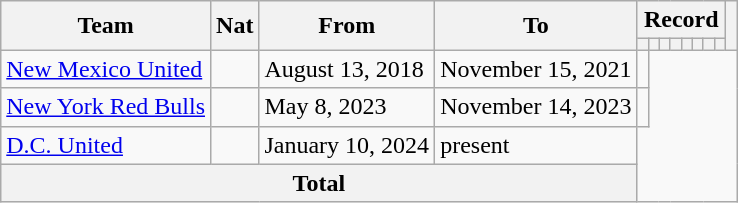<table class=wikitable style="text-align: center">
<tr>
<th rowspan="2">Team</th>
<th rowspan="2">Nat</th>
<th rowspan="2">From</th>
<th rowspan="2">To</th>
<th colspan="8">Record</th>
<th rowspan=2></th>
</tr>
<tr>
<th></th>
<th></th>
<th></th>
<th></th>
<th></th>
<th></th>
<th></th>
<th></th>
</tr>
<tr>
<td align=left><a href='#'>New Mexico United</a></td>
<td></td>
<td align=left>August 13, 2018</td>
<td align=left>November 15, 2021<br></td>
<td></td>
</tr>
<tr>
<td align=left><a href='#'>New York Red Bulls</a></td>
<td></td>
<td align=left>May 8, 2023</td>
<td align=left>November 14, 2023<br></td>
<td></td>
</tr>
<tr>
<td align=left><a href='#'>D.C. United</a></td>
<td></td>
<td align=left>January 10, 2024</td>
<td align=left>present<br></td>
</tr>
<tr>
<th colspan="4">Total<br></th>
</tr>
</table>
